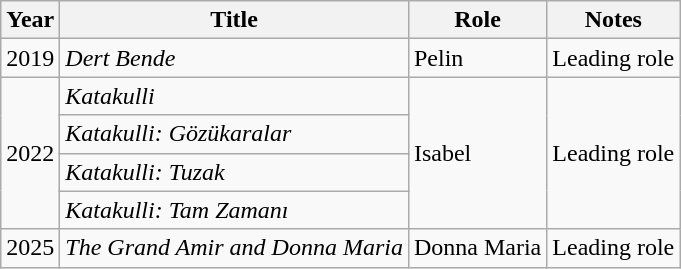<table class="wikitable">
<tr>
<th>Year</th>
<th>Title</th>
<th>Role</th>
<th>Notes</th>
</tr>
<tr>
<td rowspan="1">2019</td>
<td><em>Dert Bende</em></td>
<td>Pelin</td>
<td>Leading role</td>
</tr>
<tr>
<td rowspan="4">2022</td>
<td><em>Katakulli</em></td>
<td rowspan="4">Isabel</td>
<td rowspan="4">Leading role</td>
</tr>
<tr>
<td><em>Katakulli: Gözükaralar</em></td>
</tr>
<tr>
<td><em>Katakulli: Tuzak</em></td>
</tr>
<tr>
<td><em>Katakulli: Tam Zamanı</em></td>
</tr>
<tr>
<td rowspan="1">2025</td>
<td><em>The Grand Amir and Donna Maria</em></td>
<td>Donna Maria</td>
<td>Leading role</td>
</tr>
</table>
